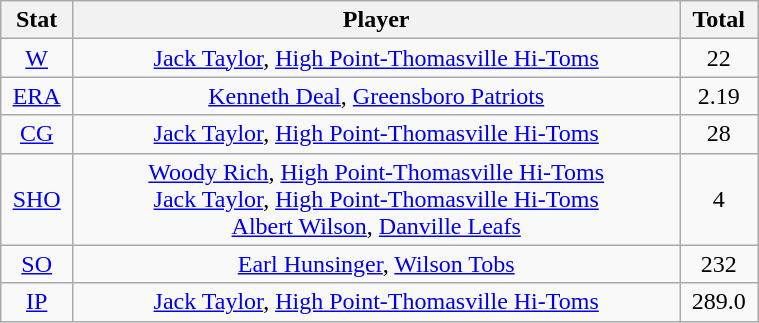<table class="wikitable" width="40%" style="text-align:center;">
<tr>
<th width="5%">Stat</th>
<th width="60%">Player</th>
<th width="5%">Total</th>
</tr>
<tr>
<td><a href='#'>W</a></td>
<td><a href='#'>Jack Taylor</a>, <a href='#'>High Point-Thomasville Hi-Toms</a></td>
<td>22</td>
</tr>
<tr>
<td><a href='#'>ERA</a></td>
<td><a href='#'>Kenneth Deal</a>, <a href='#'>Greensboro Patriots</a></td>
<td>2.19</td>
</tr>
<tr>
<td><a href='#'>CG</a></td>
<td><a href='#'>Jack Taylor</a>, <a href='#'>High Point-Thomasville Hi-Toms</a></td>
<td>28</td>
</tr>
<tr>
<td><a href='#'>SHO</a></td>
<td><a href='#'>Woody Rich</a>, <a href='#'>High Point-Thomasville Hi-Toms</a> <br> <a href='#'>Jack Taylor</a>, <a href='#'>High Point-Thomasville Hi-Toms</a> <br> <a href='#'>Albert Wilson</a>, <a href='#'>Danville Leafs</a></td>
<td>4</td>
</tr>
<tr>
<td><a href='#'>SO</a></td>
<td><a href='#'>Earl Hunsinger</a>, <a href='#'>Wilson Tobs</a></td>
<td>232</td>
</tr>
<tr>
<td><a href='#'>IP</a></td>
<td><a href='#'>Jack Taylor</a>, <a href='#'>High Point-Thomasville Hi-Toms</a></td>
<td>289.0</td>
</tr>
</table>
